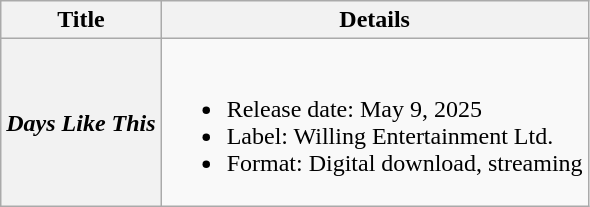<table class="wikitable plainrowheaders">
<tr>
<th scope="col">Title</th>
<th scope="col">Details</th>
</tr>
<tr>
<th scope="row"><em>Days Like This</em></th>
<td><br><ul><li>Release date: May 9, 2025</li><li>Label: Willing Entertainment Ltd.</li><li>Format: Digital download, streaming</li></ul></td>
</tr>
</table>
